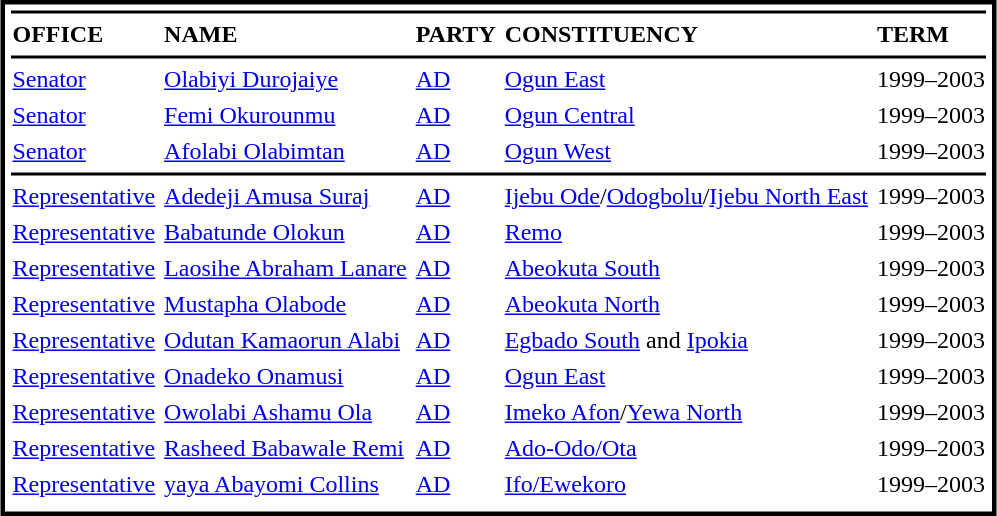<table cellpadding=1 cellspacing=4 style="margin:3px; border:3px solid #000000;">
<tr>
<td bgcolor=#000000 colspan=5></td>
</tr>
<tr>
<td><strong>OFFICE</strong></td>
<td><strong>NAME</strong></td>
<td><strong>PARTY</strong></td>
<td><strong>CONSTITUENCY</strong></td>
<td><strong>TERM</strong></td>
</tr>
<tr>
<td bgcolor=#000000 colspan=5></td>
</tr>
<tr>
<td><a href='#'>Senator</a></td>
<td><a href='#'>Olabiyi Durojaiye</a></td>
<td><a href='#'>AD</a></td>
<td><a href='#'>Ogun East</a></td>
<td>1999–2003</td>
</tr>
<tr>
<td><a href='#'>Senator</a></td>
<td><a href='#'>Femi Okurounmu</a></td>
<td><a href='#'>AD</a></td>
<td><a href='#'>Ogun Central</a></td>
<td>1999–2003</td>
</tr>
<tr>
<td><a href='#'>Senator</a></td>
<td><a href='#'>Afolabi Olabimtan</a></td>
<td><a href='#'>AD</a></td>
<td><a href='#'>Ogun West</a></td>
<td>1999–2003</td>
</tr>
<tr>
<td bgcolor=#000000 colspan=5></td>
</tr>
<tr>
<td><a href='#'>Representative</a></td>
<td><a href='#'>Adedeji Amusa Suraj</a></td>
<td><a href='#'>AD</a></td>
<td><a href='#'>Ijebu Ode</a>/<a href='#'>Odogbolu</a>/<a href='#'>Ijebu North East</a></td>
<td>1999–2003</td>
</tr>
<tr>
<td><a href='#'>Representative</a></td>
<td><a href='#'>Babatunde Olokun</a></td>
<td><a href='#'>AD</a></td>
<td><a href='#'>Remo</a></td>
<td>1999–2003</td>
</tr>
<tr>
<td><a href='#'>Representative</a></td>
<td><a href='#'>Laosihe Abraham Lanare</a></td>
<td><a href='#'>AD</a></td>
<td><a href='#'>Abeokuta South</a></td>
<td>1999–2003</td>
</tr>
<tr>
<td><a href='#'>Representative</a></td>
<td><a href='#'>Mustapha Olabode</a></td>
<td><a href='#'>AD</a></td>
<td><a href='#'>Abeokuta North</a></td>
<td>1999–2003</td>
</tr>
<tr>
<td><a href='#'>Representative</a></td>
<td><a href='#'>Odutan Kamaorun Alabi</a></td>
<td><a href='#'>AD</a></td>
<td><a href='#'>Egbado South</a> and <a href='#'>Ipokia</a></td>
<td>1999–2003</td>
</tr>
<tr>
<td><a href='#'>Representative</a></td>
<td><a href='#'>Onadeko Onamusi</a></td>
<td><a href='#'>AD</a></td>
<td><a href='#'>Ogun East</a></td>
<td>1999–2003</td>
</tr>
<tr>
<td><a href='#'>Representative</a></td>
<td><a href='#'>Owolabi Ashamu Ola</a></td>
<td><a href='#'>AD</a></td>
<td><a href='#'>Imeko Afon</a>/<a href='#'>Yewa North</a></td>
<td>1999–2003</td>
</tr>
<tr>
<td><a href='#'>Representative</a></td>
<td><a href='#'>Rasheed Babawale Remi</a></td>
<td><a href='#'>AD</a></td>
<td><a href='#'>Ado-Odo/Ota</a></td>
<td>1999–2003</td>
</tr>
<tr>
<td><a href='#'>Representative</a></td>
<td><a href='#'>yaya Abayomi Collins</a></td>
<td><a href='#'>AD</a></td>
<td><a href='#'>Ifo/Ewekoro</a></td>
<td>1999–2003</td>
</tr>
<tr>
</tr>
</table>
